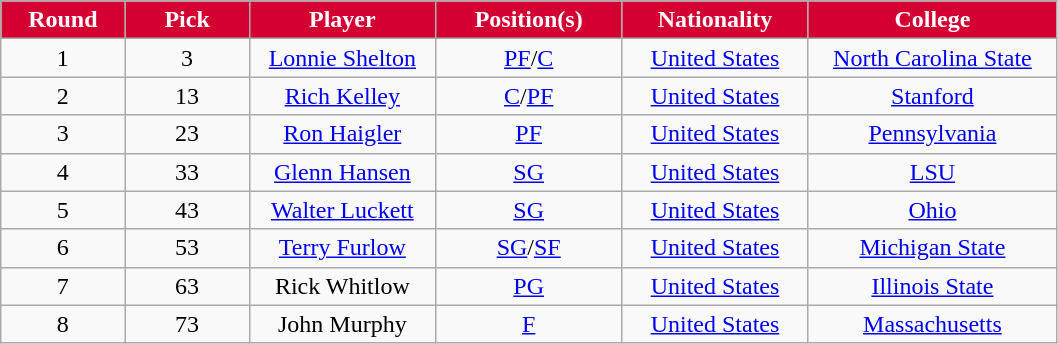<table class="wikitable sortable sortable">
<tr>
<th style="background:#D50032; color:#FFFFFF" width="10%">Round</th>
<th style="background:#D50032; color:#FFFFFF" width="10%">Pick</th>
<th style="background:#D50032; color:#FFFFFF" width="15%">Player</th>
<th style="background:#D50032; color:#FFFFFF" width="15%">Position(s)</th>
<th style="background:#D50032; color:#FFFFFF" width="15%">Nationality</th>
<th style="background:#D50032; color:#FFFFFF" width="20%">College</th>
</tr>
<tr style="text-align: center">
<td>1</td>
<td>3</td>
<td><a href='#'>Lonnie Shelton</a></td>
<td><a href='#'>PF</a>/<a href='#'>C</a></td>
<td> <a href='#'>United States</a></td>
<td><a href='#'>North Carolina State</a></td>
</tr>
<tr style="text-align: center">
<td>2</td>
<td>13</td>
<td><a href='#'>Rich Kelley</a></td>
<td><a href='#'>C</a>/<a href='#'>PF</a></td>
<td> <a href='#'>United States</a></td>
<td><a href='#'>Stanford</a></td>
</tr>
<tr style="text-align: center">
<td>3</td>
<td>23</td>
<td><a href='#'>Ron Haigler</a></td>
<td><a href='#'>PF</a></td>
<td> <a href='#'>United States</a></td>
<td><a href='#'>Pennsylvania</a></td>
</tr>
<tr style="text-align: center">
<td>4</td>
<td>33</td>
<td><a href='#'>Glenn Hansen</a></td>
<td><a href='#'>SG</a></td>
<td> <a href='#'>United States</a></td>
<td><a href='#'>LSU</a></td>
</tr>
<tr style="text-align: center">
<td>5</td>
<td>43</td>
<td><a href='#'>Walter Luckett</a></td>
<td><a href='#'>SG</a></td>
<td> <a href='#'>United States</a></td>
<td><a href='#'>Ohio</a></td>
</tr>
<tr style="text-align: center">
<td>6</td>
<td>53</td>
<td><a href='#'>Terry Furlow</a></td>
<td><a href='#'>SG</a>/<a href='#'>SF</a></td>
<td> <a href='#'>United States</a></td>
<td><a href='#'>Michigan State</a></td>
</tr>
<tr style="text-align: center">
<td>7</td>
<td>63</td>
<td>Rick Whitlow</td>
<td><a href='#'>PG</a></td>
<td> <a href='#'>United States</a></td>
<td><a href='#'>Illinois State</a></td>
</tr>
<tr style="text-align: center">
<td>8</td>
<td>73</td>
<td>John Murphy</td>
<td><a href='#'>F</a></td>
<td> <a href='#'>United States</a></td>
<td><a href='#'>Massachusetts</a></td>
</tr>
</table>
